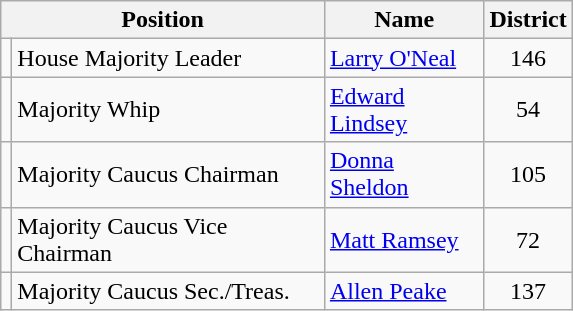<table class="wikitable">
<tr>
<th colspan=2 align=center>Position</th>
<th align="center" width="99">Name</th>
<th align=center>District</th>
</tr>
<tr>
<td></td>
<td width="201">House Majority Leader</td>
<td><a href='#'>Larry O'Neal</a></td>
<td align=center>146</td>
</tr>
<tr>
<td></td>
<td>Majority Whip</td>
<td><a href='#'>Edward Lindsey</a></td>
<td align=center>54</td>
</tr>
<tr>
<td></td>
<td>Majority Caucus Chairman</td>
<td><a href='#'>Donna Sheldon</a></td>
<td align=center>105</td>
</tr>
<tr>
<td></td>
<td>Majority Caucus Vice Chairman</td>
<td><a href='#'>Matt Ramsey</a></td>
<td align=center>72</td>
</tr>
<tr>
<td></td>
<td>Majority Caucus Sec./Treas.</td>
<td><a href='#'>Allen Peake</a></td>
<td align=center>137</td>
</tr>
</table>
